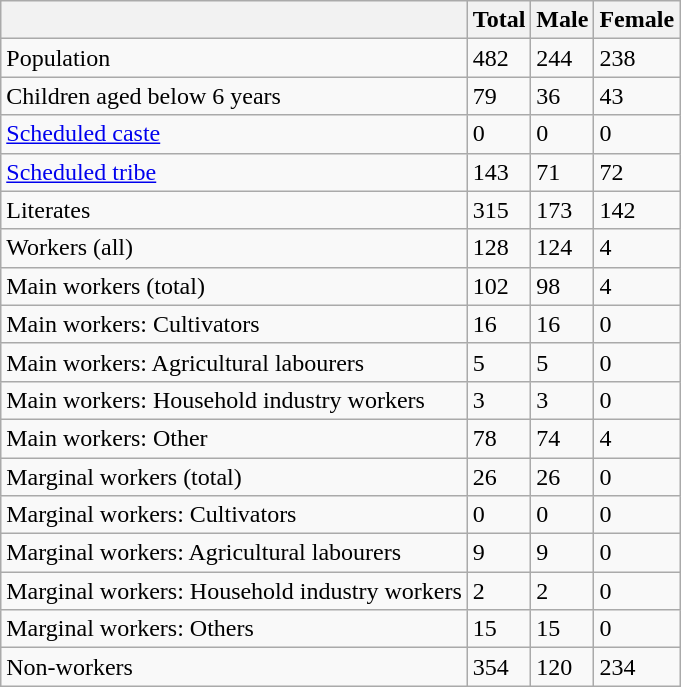<table class="wikitable sortable">
<tr>
<th></th>
<th>Total</th>
<th>Male</th>
<th>Female</th>
</tr>
<tr>
<td>Population</td>
<td>482</td>
<td>244</td>
<td>238</td>
</tr>
<tr>
<td>Children aged below 6 years</td>
<td>79</td>
<td>36</td>
<td>43</td>
</tr>
<tr>
<td><a href='#'>Scheduled caste</a></td>
<td>0</td>
<td>0</td>
<td>0</td>
</tr>
<tr>
<td><a href='#'>Scheduled tribe</a></td>
<td>143</td>
<td>71</td>
<td>72</td>
</tr>
<tr>
<td>Literates</td>
<td>315</td>
<td>173</td>
<td>142</td>
</tr>
<tr>
<td>Workers (all)</td>
<td>128</td>
<td>124</td>
<td>4</td>
</tr>
<tr>
<td>Main workers (total)</td>
<td>102</td>
<td>98</td>
<td>4</td>
</tr>
<tr>
<td>Main workers: Cultivators</td>
<td>16</td>
<td>16</td>
<td>0</td>
</tr>
<tr>
<td>Main workers: Agricultural labourers</td>
<td>5</td>
<td>5</td>
<td>0</td>
</tr>
<tr>
<td>Main workers: Household industry workers</td>
<td>3</td>
<td>3</td>
<td>0</td>
</tr>
<tr>
<td>Main workers: Other</td>
<td>78</td>
<td>74</td>
<td>4</td>
</tr>
<tr>
<td>Marginal workers (total)</td>
<td>26</td>
<td>26</td>
<td>0</td>
</tr>
<tr>
<td>Marginal workers: Cultivators</td>
<td>0</td>
<td>0</td>
<td>0</td>
</tr>
<tr>
<td>Marginal workers: Agricultural labourers</td>
<td>9</td>
<td>9</td>
<td>0</td>
</tr>
<tr>
<td>Marginal workers: Household industry workers</td>
<td>2</td>
<td>2</td>
<td>0</td>
</tr>
<tr>
<td>Marginal workers: Others</td>
<td>15</td>
<td>15</td>
<td>0</td>
</tr>
<tr>
<td>Non-workers</td>
<td>354</td>
<td>120</td>
<td>234</td>
</tr>
</table>
